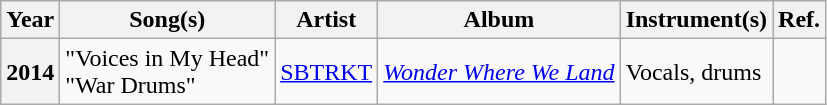<table class="wikitable plainrowheaders" style="text-align:left;">
<tr>
<th scope="col">Year</th>
<th scope="col">Song(s)</th>
<th scope="col">Artist</th>
<th scope="col">Album</th>
<th scope="col">Instrument(s)</th>
<th scope="col">Ref.</th>
</tr>
<tr>
<th scope="row">2014</th>
<td>"Voices in My Head"<br>"War Drums"</td>
<td><a href='#'>SBTRKT</a></td>
<td><em><a href='#'>Wonder Where We Land</a></em></td>
<td>Vocals, drums</td>
<td style="text-align:center;"></td>
</tr>
</table>
